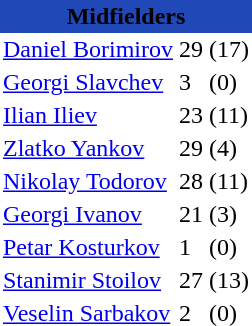<table class="toccolours" border="0" cellpadding="2" cellspacing="0" align="left" style="margin:0.5em;">
<tr>
<th colspan="4" align="center" bgcolor="#2049B7"><span>Midfielders</span></th>
</tr>
<tr>
<td> <a href='#'>Daniel Borimirov</a></td>
<td>29</td>
<td>(17)</td>
</tr>
<tr>
<td> <a href='#'>Georgi Slavchev</a></td>
<td>3</td>
<td>(0)</td>
</tr>
<tr>
<td> <a href='#'>Ilian Iliev</a></td>
<td>23</td>
<td>(11)</td>
</tr>
<tr>
<td> <a href='#'>Zlatko Yankov</a></td>
<td>29</td>
<td>(4)</td>
</tr>
<tr>
<td> <a href='#'>Nikolay Todorov</a></td>
<td>28</td>
<td>(11)</td>
</tr>
<tr>
<td> <a href='#'>Georgi Ivanov</a></td>
<td>21</td>
<td>(3)</td>
</tr>
<tr>
<td> <a href='#'>Petar Kosturkov</a></td>
<td>1</td>
<td>(0)</td>
</tr>
<tr>
<td> <a href='#'>Stanimir Stoilov</a></td>
<td>27</td>
<td>(13)</td>
</tr>
<tr>
<td> <a href='#'>Veselin Sarbakov</a></td>
<td>2</td>
<td>(0)</td>
</tr>
<tr>
</tr>
</table>
